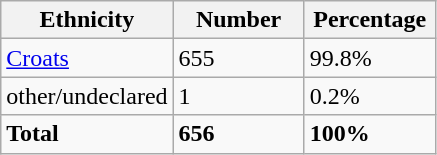<table class="wikitable">
<tr>
<th width="100px">Ethnicity</th>
<th width="80px">Number</th>
<th width="80px">Percentage</th>
</tr>
<tr>
<td><a href='#'>Croats</a></td>
<td>655</td>
<td>99.8%</td>
</tr>
<tr>
<td>other/undeclared</td>
<td>1</td>
<td>0.2%</td>
</tr>
<tr>
<td><strong>Total</strong></td>
<td><strong>656</strong></td>
<td><strong>100%</strong></td>
</tr>
</table>
